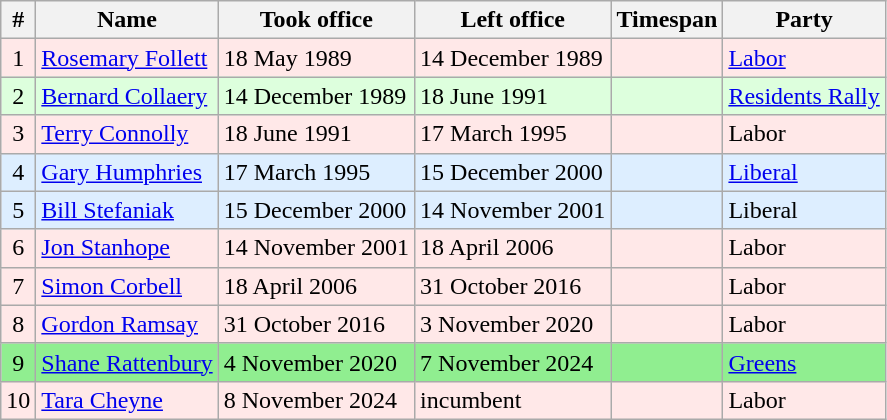<table class="wikitable">
<tr>
<th>#</th>
<th>Name</th>
<th>Took office</th>
<th>Left office</th>
<th>Timespan</th>
<th>Party</th>
</tr>
<tr bgcolor="#FFE8E8">
<td align=center>1</td>
<td><a href='#'>Rosemary Follett</a></td>
<td>18 May 1989</td>
<td>14 December 1989</td>
<td></td>
<td><a href='#'>Labor</a></td>
</tr>
<tr bgcolor="#DDFFDD">
<td align=center>2</td>
<td><a href='#'>Bernard Collaery</a></td>
<td>14 December 1989</td>
<td>18 June 1991</td>
<td></td>
<td><a href='#'>Residents Rally</a></td>
</tr>
<tr bgcolor="#FFE8E8">
<td align=center>3</td>
<td><a href='#'>Terry Connolly</a></td>
<td>18 June 1991</td>
<td>17 March 1995</td>
<td></td>
<td>Labor</td>
</tr>
<tr bgcolor="#DDEEFF">
<td align=center>4</td>
<td><a href='#'>Gary Humphries</a></td>
<td>17 March 1995</td>
<td>15 December 2000</td>
<td></td>
<td><a href='#'>Liberal</a></td>
</tr>
<tr bgcolor="#DDEEFF">
<td align=center>5</td>
<td><a href='#'>Bill Stefaniak</a></td>
<td>15 December 2000</td>
<td>14 November 2001</td>
<td></td>
<td>Liberal</td>
</tr>
<tr bgcolor="#FFE8E8">
<td align=center>6</td>
<td><a href='#'>Jon Stanhope</a></td>
<td>14 November 2001</td>
<td>18 April 2006</td>
<td></td>
<td>Labor</td>
</tr>
<tr bgcolor="#FFE8E8">
<td align=center>7</td>
<td><a href='#'>Simon Corbell</a></td>
<td>18 April 2006</td>
<td>31 October 2016</td>
<td></td>
<td>Labor</td>
</tr>
<tr bgcolor="#FFE8E8">
<td align=center>8</td>
<td><a href='#'>Gordon Ramsay</a></td>
<td>31 October 2016</td>
<td>3 November 2020</td>
<td></td>
<td>Labor</td>
</tr>
<tr bgcolor=lightgreen>
<td align=center>9</td>
<td><a href='#'>Shane Rattenbury</a></td>
<td>4 November 2020</td>
<td>7 November 2024</td>
<td></td>
<td><a href='#'>Greens</a></td>
</tr>
<tr bgcolor="#FFE8E8">
<td align=center>10</td>
<td><a href='#'>Tara Cheyne</a></td>
<td>8 November 2024</td>
<td>incumbent</td>
<td></td>
<td>Labor</td>
</tr>
</table>
